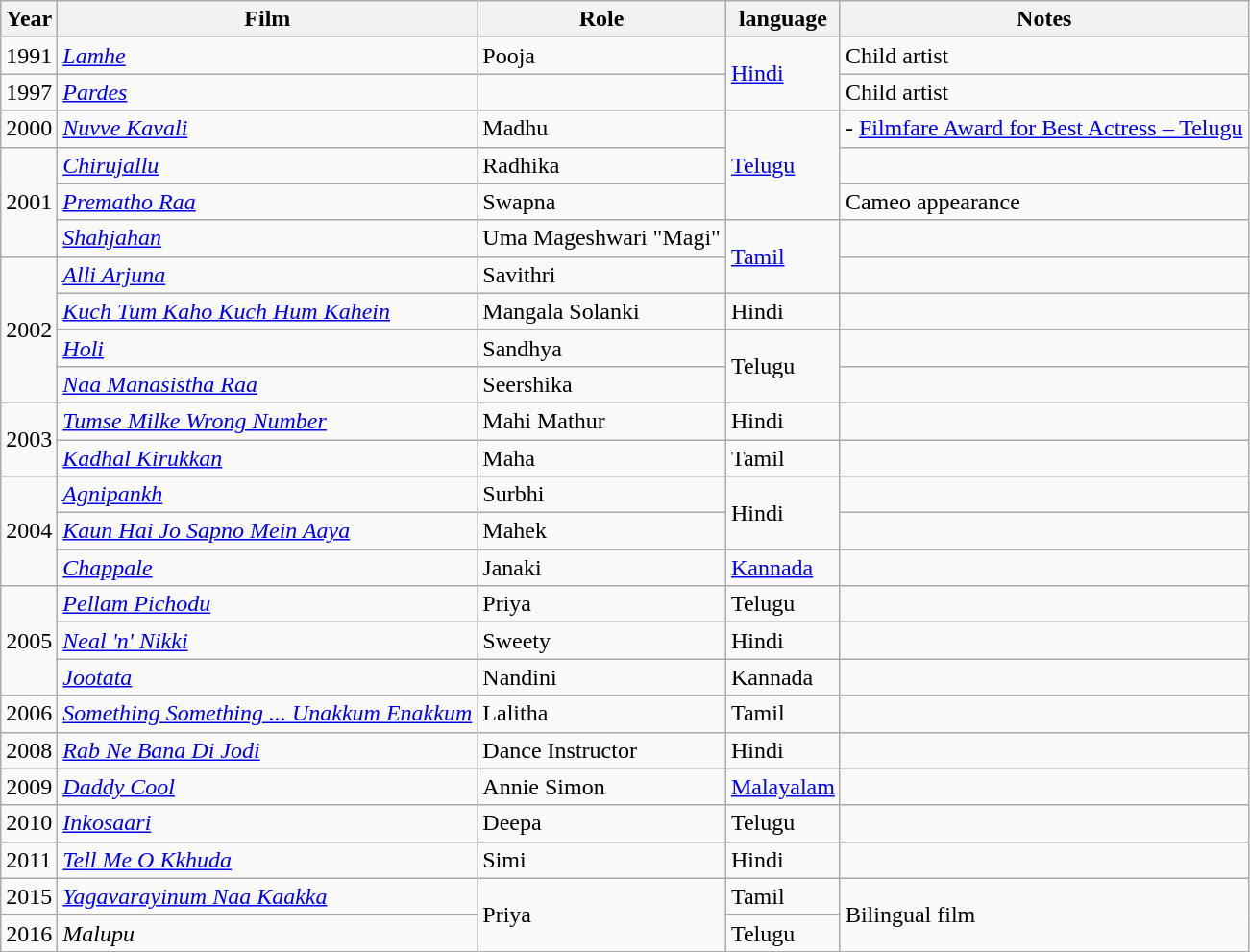<table class="wikitable sortable">
<tr>
<th>Year</th>
<th>Film</th>
<th>Role</th>
<th>language</th>
<th class="unsortable">Notes</th>
</tr>
<tr>
<td>1991</td>
<td><em><a href='#'>Lamhe</a></em></td>
<td>Pooja</td>
<td rowspan=2><a href='#'>Hindi</a></td>
<td>Child artist</td>
</tr>
<tr>
<td>1997</td>
<td><em><a href='#'>Pardes</a></em></td>
<td></td>
<td>Child artist</td>
</tr>
<tr>
<td>2000</td>
<td><em><a href='#'>Nuvve Kavali</a></em></td>
<td>Madhu</td>
<td rowspan=3><a href='#'>Telugu</a></td>
<td> - <a href='#'>Filmfare Award for Best Actress – Telugu</a></td>
</tr>
<tr>
<td rowspan=3>2001</td>
<td><em><a href='#'>Chirujallu</a></em></td>
<td>Radhika</td>
<td></td>
</tr>
<tr>
<td><em><a href='#'>Prematho Raa</a></em></td>
<td>Swapna</td>
<td>Cameo appearance</td>
</tr>
<tr>
<td><em><a href='#'>Shahjahan</a></em></td>
<td>Uma Mageshwari "Magi"</td>
<td rowspan="2"><a href='#'>Tamil</a></td>
<td></td>
</tr>
<tr>
<td rowspan=4>2002</td>
<td><em><a href='#'>Alli Arjuna</a></em></td>
<td>Savithri</td>
<td></td>
</tr>
<tr>
<td><em><a href='#'>Kuch Tum Kaho Kuch Hum Kahein</a></em></td>
<td>Mangala Solanki</td>
<td>Hindi</td>
<td></td>
</tr>
<tr>
<td><em><a href='#'>Holi</a></em></td>
<td>Sandhya</td>
<td rowspan=2>Telugu</td>
<td></td>
</tr>
<tr>
<td><em><a href='#'>Naa Manasistha Raa</a></em></td>
<td>Seershika</td>
<td></td>
</tr>
<tr>
<td rowspan=2>2003</td>
<td><em><a href='#'>Tumse Milke Wrong Number</a></em></td>
<td>Mahi Mathur</td>
<td>Hindi</td>
<td></td>
</tr>
<tr>
<td><em><a href='#'>Kadhal Kirukkan</a></em></td>
<td>Maha</td>
<td>Tamil</td>
<td></td>
</tr>
<tr>
<td rowspan=3>2004</td>
<td><em><a href='#'>Agnipankh</a></em></td>
<td>Surbhi</td>
<td rowspan=2>Hindi</td>
<td></td>
</tr>
<tr>
<td><em><a href='#'>Kaun Hai Jo Sapno Mein Aaya</a></em></td>
<td>Mahek</td>
<td></td>
</tr>
<tr>
<td><em><a href='#'>Chappale</a></em></td>
<td>Janaki</td>
<td><a href='#'>Kannada</a></td>
<td></td>
</tr>
<tr>
<td rowspan=3>2005</td>
<td><em><a href='#'>Pellam Pichodu</a></em></td>
<td>Priya</td>
<td>Telugu</td>
<td></td>
</tr>
<tr>
<td><em><a href='#'>Neal 'n' Nikki</a></em></td>
<td>Sweety</td>
<td>Hindi</td>
<td></td>
</tr>
<tr>
<td><em><a href='#'>Jootata</a></em></td>
<td>Nandini</td>
<td>Kannada</td>
<td></td>
</tr>
<tr>
<td>2006</td>
<td><em><a href='#'>Something Something ... Unakkum Enakkum</a></em></td>
<td>Lalitha</td>
<td>Tamil</td>
<td></td>
</tr>
<tr>
<td>2008</td>
<td><em><a href='#'>Rab Ne Bana Di Jodi</a></em></td>
<td>Dance Instructor</td>
<td>Hindi</td>
<td></td>
</tr>
<tr>
<td>2009</td>
<td><em><a href='#'>Daddy Cool</a></em></td>
<td>Annie Simon</td>
<td><a href='#'>Malayalam</a></td>
<td></td>
</tr>
<tr>
<td>2010</td>
<td><em><a href='#'>Inkosaari</a></em></td>
<td>Deepa</td>
<td>Telugu</td>
<td></td>
</tr>
<tr>
<td>2011</td>
<td><em><a href='#'>Tell Me O Kkhuda</a></em></td>
<td>Simi</td>
<td>Hindi</td>
<td></td>
</tr>
<tr>
<td>2015</td>
<td><em><a href='#'>Yagavarayinum Naa Kaakka</a></em></td>
<td rowspan="2">Priya</td>
<td>Tamil</td>
<td rowspan="2">Bilingual film</td>
</tr>
<tr>
<td>2016</td>
<td><em>Malupu</em></td>
<td>Telugu</td>
</tr>
<tr>
</tr>
</table>
